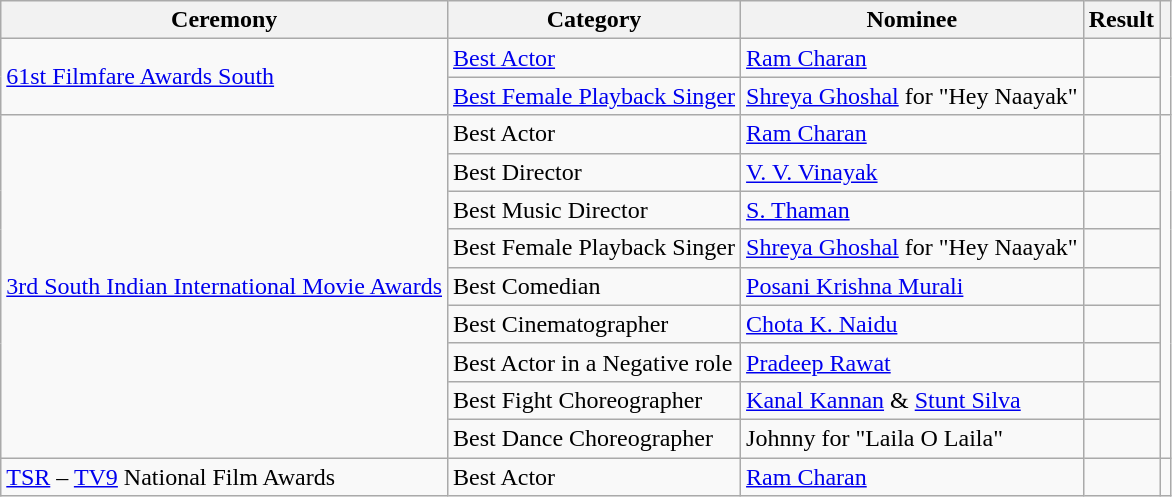<table class="wikitable sortable">
<tr>
<th scope="colspan">Ceremony</th>
<th scope="colspan">Category</th>
<th scope="colspan">Nominee</th>
<th scope="colspan">Result</th>
<th scope="colspan" class="unsortable"></th>
</tr>
<tr>
<td rowspan="2"><a href='#'>61st Filmfare Awards South</a></td>
<td><a href='#'>Best Actor</a></td>
<td><a href='#'>Ram Charan</a></td>
<td></td>
<td rowspan="2" style="text-align: center;"><br></td>
</tr>
<tr>
<td><a href='#'>Best Female Playback Singer</a></td>
<td><a href='#'>Shreya Ghoshal</a> for "Hey Naayak"</td>
<td></td>
</tr>
<tr>
<td rowspan="9"><a href='#'>3rd South Indian International Movie Awards</a></td>
<td>Best Actor</td>
<td><a href='#'>Ram Charan</a></td>
<td></td>
<td rowspan="9" style="text-align: center;"><br></td>
</tr>
<tr>
<td>Best Director</td>
<td><a href='#'>V. V. Vinayak</a></td>
<td></td>
</tr>
<tr>
<td>Best Music Director</td>
<td><a href='#'>S. Thaman</a></td>
<td></td>
</tr>
<tr>
<td>Best Female Playback Singer</td>
<td><a href='#'>Shreya Ghoshal</a> for "Hey Naayak"</td>
<td></td>
</tr>
<tr>
<td>Best Comedian</td>
<td><a href='#'>Posani Krishna Murali</a></td>
<td></td>
</tr>
<tr>
<td>Best Cinematographer</td>
<td><a href='#'>Chota K. Naidu</a></td>
<td></td>
</tr>
<tr>
<td>Best Actor in a Negative role</td>
<td><a href='#'>Pradeep Rawat</a></td>
<td></td>
</tr>
<tr>
<td>Best Fight Choreographer</td>
<td><a href='#'>Kanal Kannan</a> & <a href='#'>Stunt Silva</a></td>
<td></td>
</tr>
<tr>
<td>Best Dance Choreographer</td>
<td>Johnny for "Laila O Laila"</td>
<td></td>
</tr>
<tr>
<td><a href='#'>TSR</a> – <a href='#'>TV9</a> National Film Awards</td>
<td>Best Actor</td>
<td><a href='#'>Ram Charan</a></td>
<td></td>
<td style="text-align: center;"></td>
</tr>
</table>
